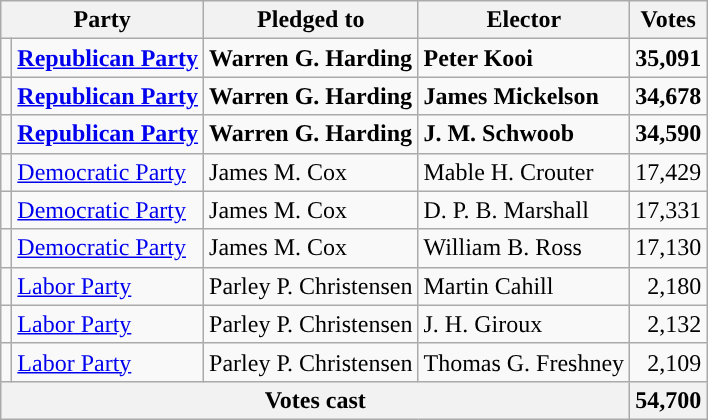<table class="wikitable">
<tr>
<th colspan=2>Party</th>
<th>Pledged to</th>
<th>Elector</th>
<th>Votes</th>
</tr>
<tr style="font-weight:bold">
<td></td>
<td><a href='#'>Republican Party</a></td>
<td>Warren G. Harding</td>
<td>Peter Kooi</td>
<td align="right">35,091</td>
</tr>
<tr style="font-weight:bold">
<td></td>
<td><a href='#'>Republican Party</a></td>
<td>Warren G. Harding</td>
<td>James Mickelson</td>
<td align="right">34,678</td>
</tr>
<tr style="font-weight:bold">
<td></td>
<td><a href='#'>Republican Party</a></td>
<td>Warren G. Harding</td>
<td>J. M. Schwoob</td>
<td align="right">34,590</td>
</tr>
<tr>
<td></td>
<td><a href='#'>Democratic Party</a></td>
<td>James M. Cox</td>
<td>Mable H. Crouter</td>
<td align="right">17,429</td>
</tr>
<tr>
<td></td>
<td><a href='#'>Democratic Party</a></td>
<td>James M. Cox</td>
<td>D. P. B. Marshall</td>
<td align="right">17,331</td>
</tr>
<tr>
<td></td>
<td><a href='#'>Democratic Party</a></td>
<td>James M. Cox</td>
<td>William B. Ross</td>
<td align="right">17,130</td>
</tr>
<tr>
<td></td>
<td><a href='#'>Labor Party</a></td>
<td>Parley P. Christensen</td>
<td>Martin Cahill</td>
<td align="right">2,180</td>
</tr>
<tr>
<td></td>
<td><a href='#'>Labor Party</a></td>
<td>Parley P. Christensen</td>
<td>J. H. Giroux</td>
<td align="right">2,132</td>
</tr>
<tr>
<td></td>
<td><a href='#'>Labor Party</a></td>
<td>Parley P. Christensen</td>
<td>Thomas G. Freshney</td>
<td align="right">2,109</td>
</tr>
<tr>
<th colspan="4">Votes cast</th>
<th>54,700</th>
</tr>
</table>
